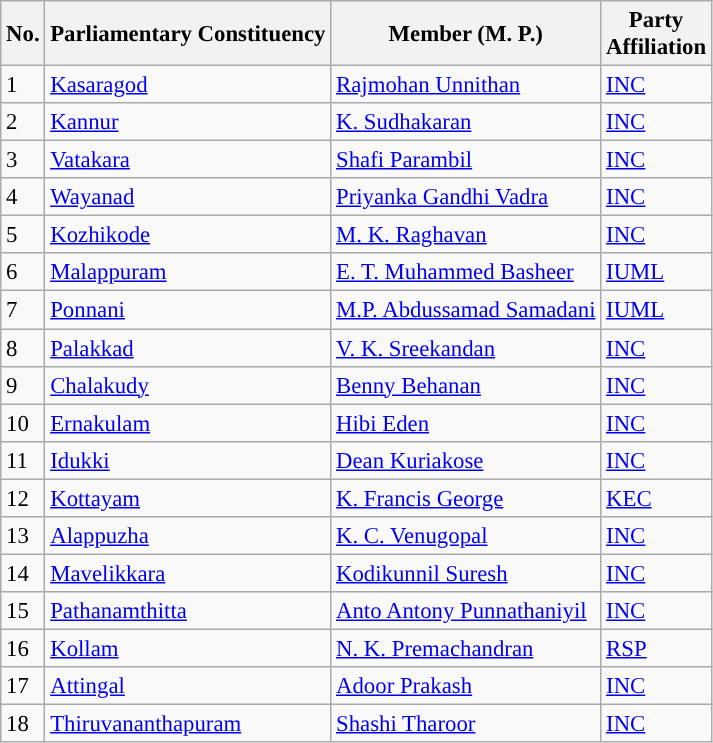<table class="wikitable sortable" style="font-size: 95%;">
<tr>
<th>No.</th>
<th>Parliamentary Constituency</th>
<th>Member (M. P.)</th>
<th>Party Affiliation</th>
</tr>
<tr>
<td>1</td>
<td><a href='#'>Kasaragod</a></td>
<td><a href='#'>Rajmohan Unnithan</a></td>
<td width="4px" style="background-color: "><a href='#'><span>INC</span></a></td>
</tr>
<tr>
<td>2</td>
<td><a href='#'>Kannur</a></td>
<td><a href='#'>K. Sudhakaran</a></td>
<td width="4px" style="background-color: "><a href='#'><span>INC</span></a></td>
</tr>
<tr>
<td>3</td>
<td><a href='#'>Vatakara</a></td>
<td><a href='#'>Shafi Parambil</a></td>
<td width="4px" style="background-color: "><a href='#'><span>INC</span></a></td>
</tr>
<tr>
<td>4</td>
<td><a href='#'>Wayanad</a></td>
<td><a href='#'>Priyanka Gandhi Vadra</a></td>
<td width="4px" style="background-color: "><a href='#'><span>INC</span></a></td>
</tr>
<tr>
<td>5</td>
<td><a href='#'>Kozhikode</a></td>
<td><a href='#'>M. K. Raghavan</a></td>
<td width="4px" style="background-color: "><a href='#'><span>INC</span></a></td>
</tr>
<tr>
<td>6</td>
<td><a href='#'>Malappuram</a></td>
<td><a href='#'>E. T. Muhammed Basheer</a></td>
<td width="4px" style="background-color: "><a href='#'><span>IUML</span></a></td>
</tr>
<tr>
<td>7</td>
<td><a href='#'>Ponnani</a></td>
<td><a href='#'>M.P. Abdussamad Samadani</a></td>
<td width="4px" style="background-color: "><a href='#'><span>IUML</span></a></td>
</tr>
<tr>
<td>8</td>
<td><a href='#'>Palakkad</a></td>
<td><a href='#'>V. K. Sreekandan</a></td>
<td width="4px" style="background-color: "><a href='#'><span>INC</span></a></td>
</tr>
<tr>
<td>9</td>
<td><a href='#'>Chalakudy</a></td>
<td><a href='#'>Benny Behanan</a></td>
<td width="4px" style="background-color: "><a href='#'><span>INC</span></a></td>
</tr>
<tr>
<td>10</td>
<td><a href='#'>Ernakulam</a></td>
<td><a href='#'>Hibi Eden</a></td>
<td width="4px" style="background-color: "><a href='#'><span>INC</span></a></td>
</tr>
<tr>
<td>11</td>
<td><a href='#'>Idukki</a></td>
<td><a href='#'>Dean Kuriakose</a></td>
<td width="4px" style="background-color: "><a href='#'><span>INC</span></a></td>
</tr>
<tr>
<td>12</td>
<td><a href='#'>Kottayam</a></td>
<td><a href='#'>K. Francis George</a></td>
<td width="4px" style="background-color: "><a href='#'><span>KEC</span></a></td>
</tr>
<tr>
<td>13</td>
<td><a href='#'>Alappuzha</a></td>
<td><a href='#'>K. C. Venugopal</a></td>
<td width="4px" style="background-color: "><a href='#'><span>INC</span></a></td>
</tr>
<tr>
<td>14</td>
<td><a href='#'>Mavelikkara</a></td>
<td><a href='#'>Kodikunnil Suresh</a></td>
<td width="4px" style="background-color: "><a href='#'><span>INC</span></a></td>
</tr>
<tr>
<td>15</td>
<td><a href='#'>Pathanamthitta</a></td>
<td><a href='#'>Anto Antony Punnathaniyil</a></td>
<td width="4px" style="background-color: "><a href='#'><span>INC</span></a></td>
</tr>
<tr>
<td>16</td>
<td><a href='#'>Kollam</a></td>
<td><a href='#'>N. K. Premachandran</a></td>
<td width="4px" style="background-color: "><a href='#'><span>RSP</span></a></td>
</tr>
<tr>
<td>17</td>
<td><a href='#'>Attingal</a></td>
<td><a href='#'>Adoor Prakash</a></td>
<td width="4px" style="background-color: "><a href='#'><span>INC</span></a></td>
</tr>
<tr>
<td>18</td>
<td><a href='#'>Thiruvananthapuram</a></td>
<td><a href='#'>Shashi Tharoor</a></td>
<td width="4px" style="background-color: "><a href='#'><span>INC</span></a></td>
</tr>
</table>
